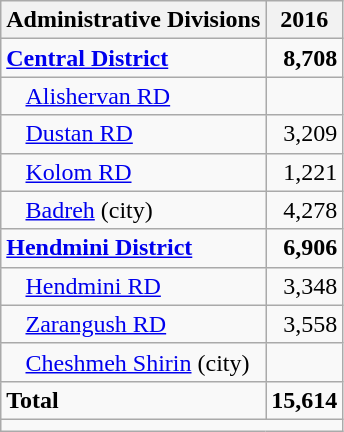<table class="wikitable">
<tr>
<th>Administrative Divisions</th>
<th>2016</th>
</tr>
<tr>
<td><strong><a href='#'>Central District</a></strong></td>
<td style="text-align: right;"><strong>8,708</strong></td>
</tr>
<tr>
<td style="padding-left: 1em;"><a href='#'>Alishervan RD</a></td>
<td style="text-align: right;"></td>
</tr>
<tr>
<td style="padding-left: 1em;"><a href='#'>Dustan RD</a></td>
<td style="text-align: right;">3,209</td>
</tr>
<tr>
<td style="padding-left: 1em;"><a href='#'>Kolom RD</a></td>
<td style="text-align: right;">1,221</td>
</tr>
<tr>
<td style="padding-left: 1em;"><a href='#'>Badreh</a> (city)</td>
<td style="text-align: right;">4,278</td>
</tr>
<tr>
<td><strong><a href='#'>Hendmini District</a></strong></td>
<td style="text-align: right;"><strong>6,906</strong></td>
</tr>
<tr>
<td style="padding-left: 1em;"><a href='#'>Hendmini RD</a></td>
<td style="text-align: right;">3,348</td>
</tr>
<tr>
<td style="padding-left: 1em;"><a href='#'>Zarangush RD</a></td>
<td style="text-align: right;">3,558</td>
</tr>
<tr>
<td style="padding-left: 1em;"><a href='#'>Cheshmeh Shirin</a> (city)</td>
<td style="text-align: right;"></td>
</tr>
<tr>
<td><strong>Total</strong></td>
<td style="text-align: right;"><strong>15,614</strong></td>
</tr>
<tr>
<td colspan=2></td>
</tr>
</table>
